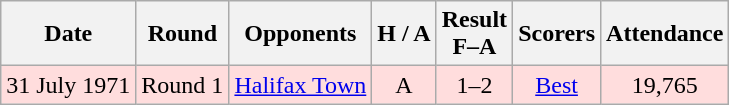<table class="wikitable" style="text-align:center">
<tr>
<th>Date</th>
<th>Round</th>
<th>Opponents</th>
<th>H / A</th>
<th>Result<br>F–A</th>
<th>Scorers</th>
<th>Attendance</th>
</tr>
<tr bgcolor="#ffdddd">
<td>31 July 1971</td>
<td>Round 1</td>
<td><a href='#'>Halifax Town</a></td>
<td>A</td>
<td>1–2</td>
<td><a href='#'>Best</a></td>
<td>19,765</td>
</tr>
</table>
